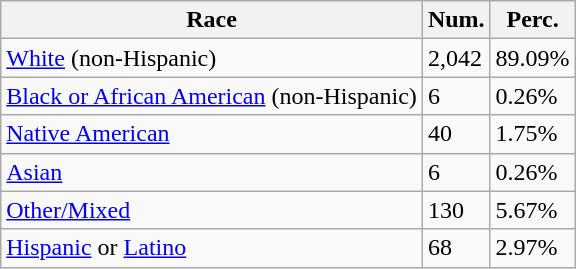<table class="wikitable">
<tr>
<th>Race</th>
<th>Num.</th>
<th>Perc.</th>
</tr>
<tr>
<td><a href='#'>White</a> (non-Hispanic)</td>
<td>2,042</td>
<td>89.09%</td>
</tr>
<tr>
<td><a href='#'>Black or African American</a> (non-Hispanic)</td>
<td>6</td>
<td>0.26%</td>
</tr>
<tr>
<td><a href='#'>Native American</a></td>
<td>40</td>
<td>1.75%</td>
</tr>
<tr>
<td><a href='#'>Asian</a></td>
<td>6</td>
<td>0.26%</td>
</tr>
<tr>
<td><a href='#'>Other/Mixed</a></td>
<td>130</td>
<td>5.67%</td>
</tr>
<tr>
<td><a href='#'>Hispanic</a> or <a href='#'>Latino</a></td>
<td>68</td>
<td>2.97%</td>
</tr>
</table>
